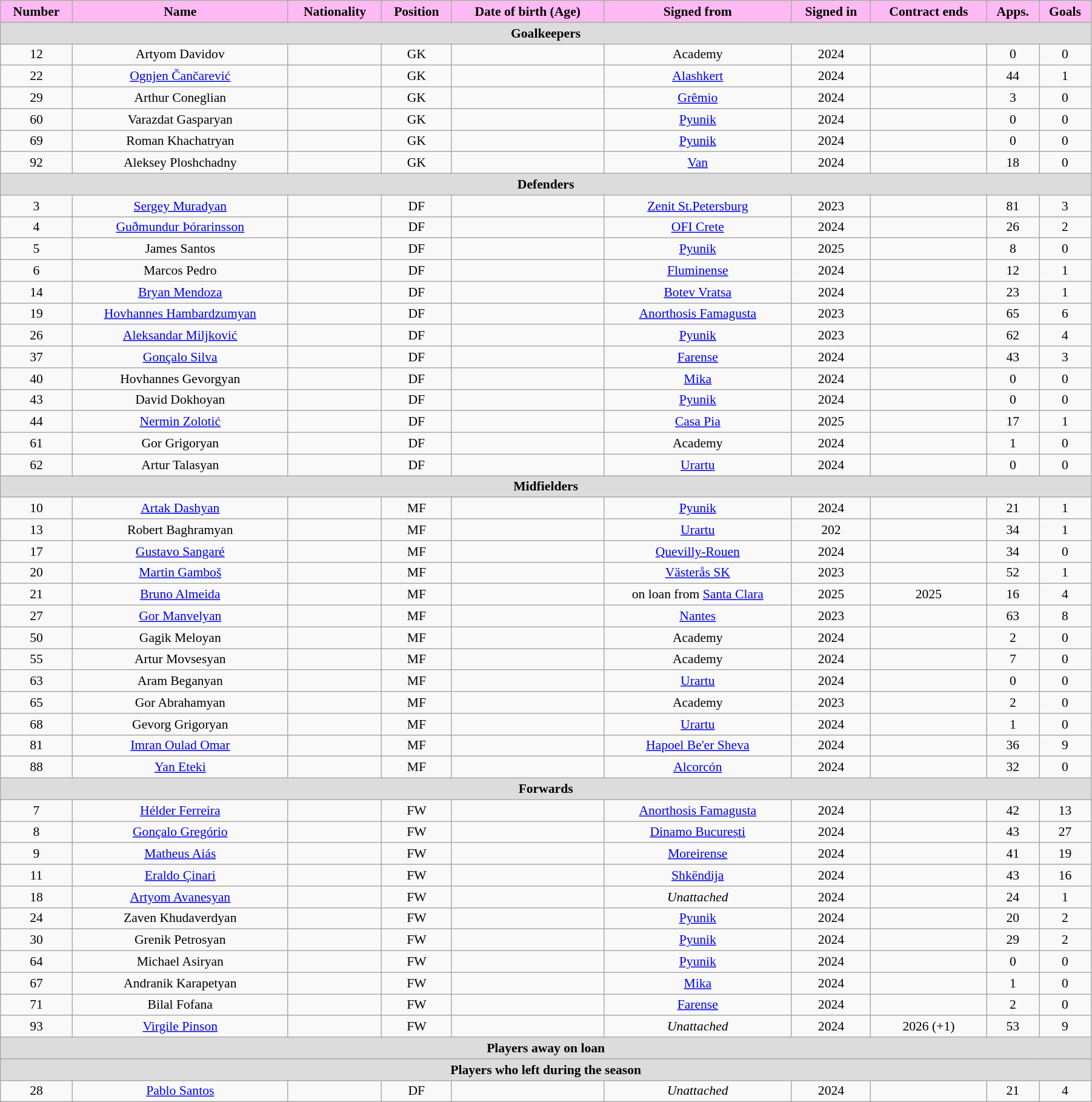<table class="wikitable"  style="text-align:center; font-size:90%; width:95%;">
<tr>
<th style="background:#FFB9F3; color:#000000; text-align:center;">Number</th>
<th style="background:#FFB9F3; color:#000000; text-align:center;">Name</th>
<th style="background:#FFB9F3; color:#000000; text-align:center;">Nationality</th>
<th style="background:#FFB9F3; color:#000000; text-align:center;">Position</th>
<th style="background:#FFB9F3; color:#000000; text-align:center;">Date of birth (Age)</th>
<th style="background:#FFB9F3; color:#000000; text-align:center;">Signed from</th>
<th style="background:#FFB9F3; color:#000000; text-align:center;">Signed in</th>
<th style="background:#FFB9F3; color:#000000; text-align:center;">Contract ends</th>
<th style="background:#FFB9F3; color:#000000; text-align:center;">Apps.</th>
<th style="background:#FFB9F3; color:#000000; text-align:center;">Goals</th>
</tr>
<tr>
<th colspan="11"  style="background:#dcdcdc; text-align:center;">Goalkeepers</th>
</tr>
<tr>
<td>12</td>
<td>Artyom Davidov</td>
<td></td>
<td>GK</td>
<td></td>
<td>Academy</td>
<td>2024</td>
<td></td>
<td>0</td>
<td>0</td>
</tr>
<tr>
<td>22</td>
<td><a href='#'>Ognjen Čančarević</a></td>
<td></td>
<td>GK</td>
<td></td>
<td><a href='#'>Alashkert</a></td>
<td>2024</td>
<td></td>
<td>44</td>
<td>1</td>
</tr>
<tr>
<td>29</td>
<td>Arthur Coneglian</td>
<td></td>
<td>GK</td>
<td></td>
<td><a href='#'>Grêmio</a></td>
<td>2024</td>
<td></td>
<td>3</td>
<td>0</td>
</tr>
<tr>
<td>60</td>
<td>Varazdat Gasparyan</td>
<td></td>
<td>GK</td>
<td></td>
<td><a href='#'>Pyunik</a></td>
<td>2024</td>
<td></td>
<td>0</td>
<td>0</td>
</tr>
<tr>
<td>69</td>
<td>Roman Khachatryan</td>
<td></td>
<td>GK</td>
<td></td>
<td><a href='#'>Pyunik</a></td>
<td>2024</td>
<td></td>
<td>0</td>
<td>0</td>
</tr>
<tr>
<td>92</td>
<td>Aleksey Ploshchadny</td>
<td></td>
<td>GK</td>
<td></td>
<td><a href='#'>Van</a></td>
<td>2024</td>
<td></td>
<td>18</td>
<td>0</td>
</tr>
<tr>
<th colspan="11"  style="background:#dcdcdc; text-align:center;">Defenders</th>
</tr>
<tr>
<td>3</td>
<td><a href='#'>Sergey Muradyan</a></td>
<td></td>
<td>DF</td>
<td></td>
<td><a href='#'>Zenit St.Petersburg</a></td>
<td>2023</td>
<td></td>
<td>81</td>
<td>3</td>
</tr>
<tr>
<td>4</td>
<td><a href='#'>Guðmundur Þórarinsson</a></td>
<td></td>
<td>DF</td>
<td></td>
<td><a href='#'>OFI Crete</a></td>
<td>2024</td>
<td></td>
<td>26</td>
<td>2</td>
</tr>
<tr>
<td>5</td>
<td>James Santos</td>
<td></td>
<td>DF</td>
<td></td>
<td><a href='#'>Pyunik</a></td>
<td>2025</td>
<td></td>
<td>8</td>
<td>0</td>
</tr>
<tr>
<td>6</td>
<td>Marcos Pedro</td>
<td></td>
<td>DF</td>
<td></td>
<td><a href='#'>Fluminense</a></td>
<td>2024</td>
<td></td>
<td>12</td>
<td>1</td>
</tr>
<tr>
<td>14</td>
<td><a href='#'>Bryan Mendoza</a></td>
<td></td>
<td>DF</td>
<td></td>
<td><a href='#'>Botev Vratsa</a></td>
<td>2024</td>
<td></td>
<td>23</td>
<td>1</td>
</tr>
<tr>
<td>19</td>
<td><a href='#'>Hovhannes Hambardzumyan</a></td>
<td></td>
<td>DF</td>
<td></td>
<td><a href='#'>Anorthosis Famagusta</a></td>
<td>2023</td>
<td></td>
<td>65</td>
<td>6</td>
</tr>
<tr>
<td>26</td>
<td><a href='#'>Aleksandar Miljković</a></td>
<td></td>
<td>DF</td>
<td></td>
<td><a href='#'>Pyunik</a></td>
<td>2023</td>
<td></td>
<td>62</td>
<td>4</td>
</tr>
<tr>
<td>37</td>
<td><a href='#'>Gonçalo Silva</a></td>
<td></td>
<td>DF</td>
<td></td>
<td><a href='#'>Farense</a></td>
<td>2024</td>
<td></td>
<td>43</td>
<td>3</td>
</tr>
<tr>
<td>40</td>
<td>Hovhannes Gevorgyan</td>
<td></td>
<td>DF</td>
<td></td>
<td><a href='#'>Mika</a></td>
<td>2024</td>
<td></td>
<td>0</td>
<td>0</td>
</tr>
<tr>
<td>43</td>
<td>David Dokhoyan</td>
<td></td>
<td>DF</td>
<td></td>
<td><a href='#'>Pyunik</a></td>
<td>2024</td>
<td></td>
<td>0</td>
<td>0</td>
</tr>
<tr>
<td>44</td>
<td><a href='#'>Nermin Zolotić</a></td>
<td></td>
<td>DF</td>
<td></td>
<td><a href='#'>Casa Pia</a></td>
<td>2025</td>
<td></td>
<td>17</td>
<td>1</td>
</tr>
<tr>
<td>61</td>
<td>Gor Grigoryan</td>
<td></td>
<td>DF</td>
<td></td>
<td>Academy</td>
<td>2024</td>
<td></td>
<td>1</td>
<td>0</td>
</tr>
<tr>
<td>62</td>
<td>Artur Talasyan</td>
<td></td>
<td>DF</td>
<td></td>
<td><a href='#'>Urartu</a></td>
<td>2024</td>
<td></td>
<td>0</td>
<td>0</td>
</tr>
<tr>
<th colspan="11"  style="background:#dcdcdc; text-align:center;">Midfielders</th>
</tr>
<tr>
<td>10</td>
<td><a href='#'>Artak Dashyan</a></td>
<td></td>
<td>MF</td>
<td></td>
<td><a href='#'>Pyunik</a></td>
<td>2024</td>
<td></td>
<td>21</td>
<td>1</td>
</tr>
<tr>
<td>13</td>
<td>Robert Baghramyan</td>
<td></td>
<td>MF</td>
<td></td>
<td><a href='#'>Urartu</a></td>
<td>202</td>
<td></td>
<td>34</td>
<td>1</td>
</tr>
<tr>
<td>17</td>
<td><a href='#'>Gustavo Sangaré</a></td>
<td></td>
<td>MF</td>
<td></td>
<td><a href='#'>Quevilly-Rouen</a></td>
<td>2024</td>
<td></td>
<td>34</td>
<td>0</td>
</tr>
<tr>
<td>20</td>
<td><a href='#'>Martin Gamboš</a></td>
<td></td>
<td>MF</td>
<td></td>
<td><a href='#'>Västerås SK</a></td>
<td>2023</td>
<td></td>
<td>52</td>
<td>1</td>
</tr>
<tr>
<td>21</td>
<td><a href='#'>Bruno Almeida</a></td>
<td></td>
<td>MF</td>
<td></td>
<td>on loan from <a href='#'>Santa Clara</a></td>
<td>2025</td>
<td>2025</td>
<td>16</td>
<td>4</td>
</tr>
<tr>
<td>27</td>
<td><a href='#'>Gor Manvelyan</a></td>
<td></td>
<td>MF</td>
<td></td>
<td><a href='#'>Nantes</a></td>
<td>2023</td>
<td></td>
<td>63</td>
<td>8</td>
</tr>
<tr>
<td>50</td>
<td>Gagik Meloyan</td>
<td></td>
<td>MF</td>
<td></td>
<td>Academy</td>
<td>2024</td>
<td></td>
<td>2</td>
<td>0</td>
</tr>
<tr>
<td>55</td>
<td>Artur Movsesyan</td>
<td></td>
<td>MF</td>
<td></td>
<td>Academy</td>
<td>2024</td>
<td></td>
<td>7</td>
<td>0</td>
</tr>
<tr>
<td>63</td>
<td>Aram Beganyan</td>
<td></td>
<td>MF</td>
<td></td>
<td><a href='#'>Urartu</a></td>
<td>2024</td>
<td></td>
<td>0</td>
<td>0</td>
</tr>
<tr>
<td>65</td>
<td>Gor Abrahamyan</td>
<td></td>
<td>MF</td>
<td></td>
<td>Academy</td>
<td>2023</td>
<td></td>
<td>2</td>
<td>0</td>
</tr>
<tr>
<td>68</td>
<td>Gevorg Grigoryan</td>
<td></td>
<td>MF</td>
<td></td>
<td><a href='#'>Urartu</a></td>
<td>2024</td>
<td></td>
<td>1</td>
<td>0</td>
</tr>
<tr>
<td>81</td>
<td><a href='#'>Imran Oulad Omar</a></td>
<td></td>
<td>MF</td>
<td></td>
<td><a href='#'>Hapoel Be'er Sheva</a></td>
<td>2024</td>
<td></td>
<td>36</td>
<td>9</td>
</tr>
<tr>
<td>88</td>
<td><a href='#'>Yan Eteki</a></td>
<td></td>
<td>MF</td>
<td></td>
<td><a href='#'>Alcorcón</a></td>
<td>2024</td>
<td></td>
<td>32</td>
<td>0</td>
</tr>
<tr>
<th colspan="11"  style="background:#dcdcdc; text-align:center;">Forwards</th>
</tr>
<tr>
<td>7</td>
<td><a href='#'>Hélder Ferreira</a></td>
<td></td>
<td>FW</td>
<td></td>
<td><a href='#'>Anorthosis Famagusta</a></td>
<td>2024</td>
<td></td>
<td>42</td>
<td>13</td>
</tr>
<tr>
<td>8</td>
<td><a href='#'>Gonçalo Gregório</a></td>
<td></td>
<td>FW</td>
<td></td>
<td><a href='#'>Dinamo București</a></td>
<td>2024</td>
<td></td>
<td>43</td>
<td>27</td>
</tr>
<tr>
<td>9</td>
<td><a href='#'>Matheus Aiás</a></td>
<td></td>
<td>FW</td>
<td></td>
<td><a href='#'>Moreirense</a></td>
<td>2024</td>
<td></td>
<td>41</td>
<td>19</td>
</tr>
<tr>
<td>11</td>
<td><a href='#'>Eraldo Çinari</a></td>
<td></td>
<td>FW</td>
<td></td>
<td><a href='#'>Shkëndija</a></td>
<td>2024</td>
<td></td>
<td>43</td>
<td>16</td>
</tr>
<tr>
<td>18</td>
<td><a href='#'>Artyom Avanesyan</a></td>
<td></td>
<td>FW</td>
<td></td>
<td><em>Unattached</em></td>
<td>2024</td>
<td></td>
<td>24</td>
<td>1</td>
</tr>
<tr>
<td>24</td>
<td>Zaven Khudaverdyan</td>
<td></td>
<td>FW</td>
<td></td>
<td><a href='#'>Pyunik</a></td>
<td>2024</td>
<td></td>
<td>20</td>
<td>2</td>
</tr>
<tr>
<td>30</td>
<td>Grenik Petrosyan</td>
<td></td>
<td>FW</td>
<td></td>
<td><a href='#'>Pyunik</a></td>
<td>2024</td>
<td></td>
<td>29</td>
<td>2</td>
</tr>
<tr>
<td>64</td>
<td>Michael Asiryan</td>
<td></td>
<td>FW</td>
<td></td>
<td><a href='#'>Pyunik</a></td>
<td>2024</td>
<td></td>
<td>0</td>
<td>0</td>
</tr>
<tr>
<td>67</td>
<td>Andranik Karapetyan</td>
<td></td>
<td>FW</td>
<td></td>
<td><a href='#'>Mika</a></td>
<td>2024</td>
<td></td>
<td>1</td>
<td>0</td>
</tr>
<tr>
<td>71</td>
<td>Bilal Fofana</td>
<td></td>
<td>FW</td>
<td></td>
<td><a href='#'>Farense</a></td>
<td>2024</td>
<td></td>
<td>2</td>
<td>0</td>
</tr>
<tr>
<td>93</td>
<td><a href='#'>Virgile Pinson</a></td>
<td></td>
<td>FW</td>
<td></td>
<td><em>Unattached</em></td>
<td>2024</td>
<td>2026 (+1)</td>
<td>53</td>
<td>9</td>
</tr>
<tr>
<th colspan="11"  style="background:#dcdcdc; text-align:center;">Players away on loan</th>
</tr>
<tr>
<th colspan="11"  style="background:#dcdcdc; text-align:center;">Players who left during the season</th>
</tr>
<tr>
<td>28</td>
<td><a href='#'>Pablo Santos</a></td>
<td></td>
<td>DF</td>
<td></td>
<td><em>Unattached</em></td>
<td>2024</td>
<td></td>
<td>21</td>
<td>4</td>
</tr>
</table>
